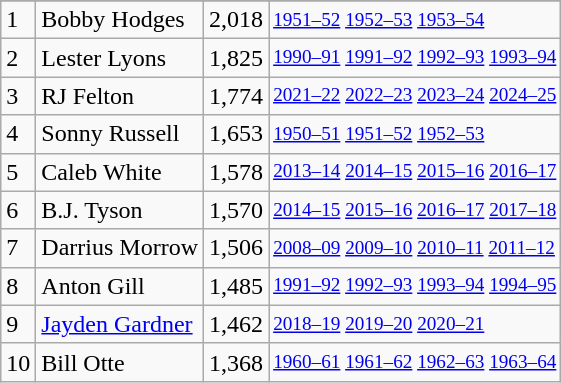<table class="wikitable">
<tr>
</tr>
<tr>
<td>1</td>
<td>Bobby Hodges</td>
<td>2,018</td>
<td style="font-size:80%;"><a href='#'>1951–52</a> <a href='#'>1952–53</a> <a href='#'>1953–54</a></td>
</tr>
<tr>
<td>2</td>
<td>Lester Lyons</td>
<td>1,825</td>
<td style="font-size:80%;"><a href='#'>1990–91</a> <a href='#'>1991–92</a> <a href='#'>1992–93</a> <a href='#'>1993–94</a></td>
</tr>
<tr>
<td>3</td>
<td>RJ Felton</td>
<td>1,774</td>
<td style="font-size:80%;"><a href='#'>2021–22</a> <a href='#'>2022–23</a> <a href='#'>2023–24</a> <a href='#'>2024–25</a></td>
</tr>
<tr>
<td>4</td>
<td>Sonny Russell</td>
<td>1,653</td>
<td style="font-size:80%;"><a href='#'>1950–51</a> <a href='#'>1951–52</a> <a href='#'>1952–53</a></td>
</tr>
<tr>
<td>5</td>
<td>Caleb White</td>
<td>1,578</td>
<td style="font-size:80%;"><a href='#'>2013–14</a> <a href='#'>2014–15</a> <a href='#'>2015–16</a> <a href='#'>2016–17</a></td>
</tr>
<tr>
<td>6</td>
<td>B.J. Tyson</td>
<td>1,570</td>
<td style="font-size:80%;"><a href='#'>2014–15</a> <a href='#'>2015–16</a> <a href='#'>2016–17</a> <a href='#'>2017–18</a></td>
</tr>
<tr>
<td>7</td>
<td>Darrius Morrow</td>
<td>1,506</td>
<td style="font-size:80%;"><a href='#'>2008–09</a> <a href='#'>2009–10</a> <a href='#'>2010–11</a> <a href='#'>2011–12</a></td>
</tr>
<tr>
<td>8</td>
<td>Anton Gill</td>
<td>1,485</td>
<td style="font-size:80%;"><a href='#'>1991–92</a> <a href='#'>1992–93</a> <a href='#'>1993–94</a> <a href='#'>1994–95</a></td>
</tr>
<tr>
<td>9</td>
<td><a href='#'>Jayden Gardner</a></td>
<td>1,462</td>
<td style="font-size:80%;"><a href='#'>2018–19</a> <a href='#'>2019–20</a> <a href='#'>2020–21</a></td>
</tr>
<tr>
<td>10</td>
<td>Bill Otte</td>
<td>1,368</td>
<td style="font-size:80%;"><a href='#'>1960–61</a> <a href='#'>1961–62</a> <a href='#'>1962–63</a> <a href='#'>1963–64</a></td>
</tr>
</table>
